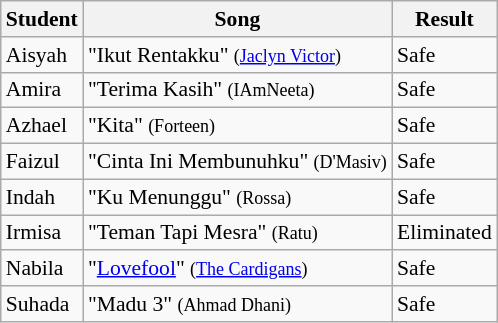<table class="wikitable" style="font-size:90%;">
<tr>
<th>Student</th>
<th>Song</th>
<th>Result</th>
</tr>
<tr>
<td>Aisyah</td>
<td>"Ikut Rentakku" <small>(<a href='#'>Jaclyn Victor</a>)</small></td>
<td>Safe</td>
</tr>
<tr>
<td>Amira</td>
<td>"Terima Kasih" <small>(IAmNeeta)</small></td>
<td>Safe</td>
</tr>
<tr>
<td>Azhael</td>
<td>"Kita" <small>(Forteen)</small></td>
<td>Safe</td>
</tr>
<tr>
<td>Faizul</td>
<td>"Cinta Ini Membunuhku" <small>(D'Masiv)</small></td>
<td>Safe</td>
</tr>
<tr>
<td>Indah</td>
<td>"Ku Menunggu" <small>(Rossa)</small></td>
<td>Safe</td>
</tr>
<tr>
<td>Irmisa</td>
<td>"Teman Tapi Mesra" <small>(Ratu)</small></td>
<td>Eliminated</td>
</tr>
<tr>
<td>Nabila</td>
<td>"<a href='#'>Lovefool</a>" <small>(<a href='#'>The Cardigans</a>)</small></td>
<td>Safe</td>
</tr>
<tr>
<td>Suhada</td>
<td>"Madu 3" <small>(Ahmad Dhani)</small></td>
<td>Safe</td>
</tr>
</table>
